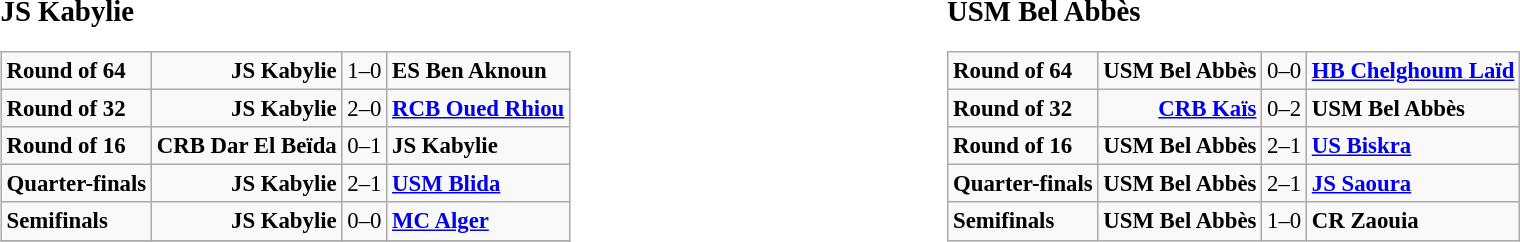<table width=100%>
<tr>
<td width=50% valign=top><br><big><strong>JS Kabylie</strong></big><table class="wikitable" style="font-size: 95%;">
<tr>
<td><strong>Round of 64</strong></td>
<td align=right><strong>JS Kabylie</strong></td>
<td align="center">1–0</td>
<td><strong>ES Ben Aknoun</strong></td>
</tr>
<tr>
<td><strong>Round of 32</strong></td>
<td align=right><strong>JS Kabylie</strong></td>
<td align="center">2–0</td>
<td><strong><a href='#'>RCB Oued Rhiou</a></strong></td>
</tr>
<tr>
<td><strong>Round of 16</strong></td>
<td align=right><strong>CRB Dar El Beïda</strong></td>
<td align="center">0–1</td>
<td><strong>JS Kabylie</strong></td>
</tr>
<tr>
<td><strong>Quarter-finals</strong></td>
<td align=right><strong>JS Kabylie</strong></td>
<td align="center">2–1</td>
<td><strong><a href='#'>USM Blida</a></strong></td>
</tr>
<tr>
<td><strong>Semifinals</strong></td>
<td align=right><strong>JS Kabylie</strong></td>
<td align="center">0–0<br></td>
<td><strong><a href='#'>MC Alger</a></strong></td>
</tr>
<tr>
</tr>
</table>
</td>
<td width=50% valign=top><br><big><strong>USM Bel Abbès</strong></big><table class="wikitable" style="font-size: 95%;">
<tr>
<td><strong>Round of 64</strong></td>
<td align=right><strong>USM Bel Abbès</strong></td>
<td align="center">0–0<br></td>
<td><strong><a href='#'>HB Chelghoum Laïd</a></strong></td>
</tr>
<tr>
<td><strong>Round of 32</strong></td>
<td align=right><strong><a href='#'>CRB Kaïs</a></strong></td>
<td align="center">0–2</td>
<td><strong>USM Bel Abbès</strong></td>
</tr>
<tr>
<td><strong>Round of 16</strong></td>
<td align=right><strong>USM Bel Abbès</strong></td>
<td align="center">2–1</td>
<td><strong><a href='#'>US Biskra</a></strong></td>
</tr>
<tr>
<td><strong>Quarter-finals</strong></td>
<td align=right><strong>USM Bel Abbès</strong></td>
<td align="center">2–1</td>
<td><strong><a href='#'>JS Saoura</a></strong></td>
</tr>
<tr>
<td><strong>Semifinals</strong></td>
<td align=right><strong>USM Bel Abbès</strong></td>
<td align="center">1–0</td>
<td><strong>CR Zaouia</strong></td>
</tr>
</table>
</td>
</tr>
</table>
